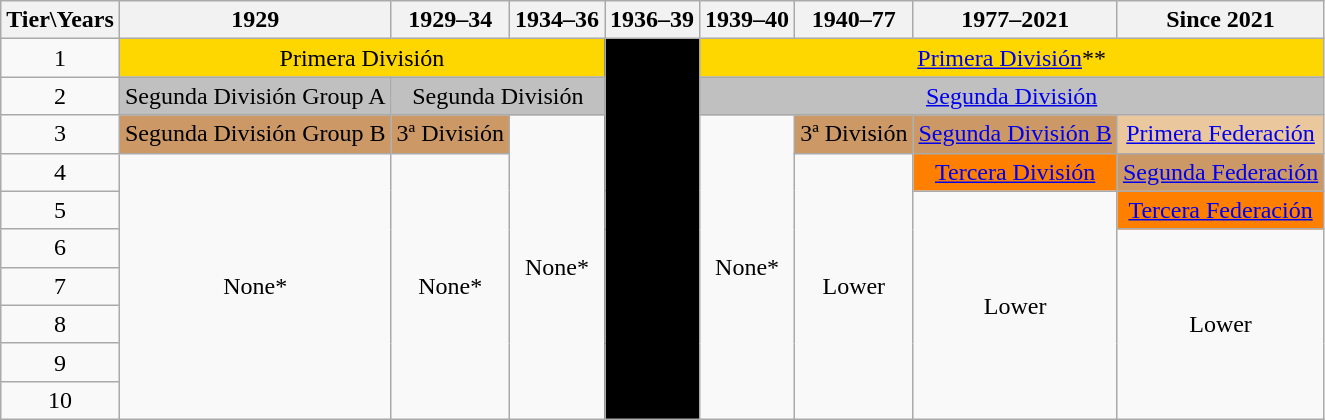<table class="wikitable" style="text-align: center;">
<tr>
<th>Tier\Years</th>
<th>1929</th>
<th>1929–34</th>
<th>1934–36</th>
<th>1936–39</th>
<th>1939–40</th>
<th>1940–77</th>
<th>1977–2021</th>
<th>Since 2021</th>
</tr>
<tr>
<td>1</td>
<td colspan=3 bgcolor=gold>Primera División</td>
<td rowspan=10 bgcolor=black></td>
<td colspan="4" bgcolor="gold"><a href='#'>Primera División</a>**</td>
</tr>
<tr>
<td>2</td>
<td bgcolor=silver>Segunda División Group A</td>
<td colspan=2 bgcolor=silver>Segunda División</td>
<td colspan="4" bgcolor="silver"><a href='#'>Segunda División</a></td>
</tr>
<tr>
<td>3</td>
<td bgcolor=#cc9966>Segunda División Group B</td>
<td bgcolor=#cc9966>3ª División</td>
<td rowspan=8>None*</td>
<td rowspan=8>None*</td>
<td bgcolor=#cc9966>3ª División</td>
<td bgcolor="#cc9966"><a href='#'>Segunda División B</a></td>
<td bgcolor=#ebc79e><a href='#'>Primera Federación</a></td>
</tr>
<tr>
<td>4</td>
<td rowspan=7>None*</td>
<td rowspan=7>None*</td>
<td rowspan=7>Lower</td>
<td bgcolor="#ff7f00"><a href='#'>Tercera División</a></td>
<td bgcolor=#cc9966><a href='#'>Segunda Federación</a></td>
</tr>
<tr>
<td>5</td>
<td rowspan=6>Lower</td>
<td bgcolor=#FF7F00><a href='#'>Tercera Federación</a></td>
</tr>
<tr>
<td>6</td>
<td rowspan=8>Lower</td>
</tr>
<tr>
<td>7</td>
</tr>
<tr>
<td>8</td>
</tr>
<tr>
<td>9</td>
</tr>
<tr>
<td>10</td>
</tr>
</table>
